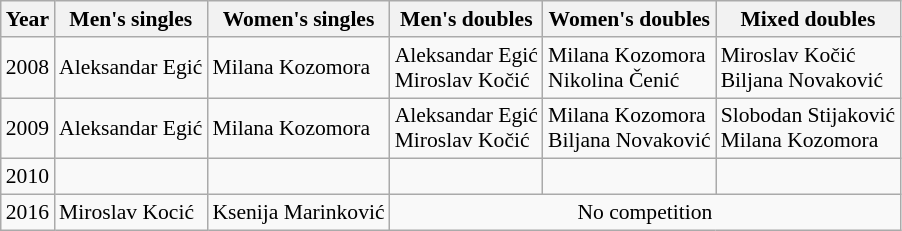<table class=wikitable style="font-size:90%;">
<tr>
<th>Year</th>
<th>Men's singles</th>
<th>Women's singles</th>
<th>Men's doubles</th>
<th>Women's doubles</th>
<th>Mixed doubles</th>
</tr>
<tr>
<td>2008</td>
<td>Aleksandar Egić</td>
<td>Milana Kozomora</td>
<td>Aleksandar Egić <br>Miroslav Kočić</td>
<td>Milana Kozomora<br>Nikolina Čenić</td>
<td>Miroslav Kočić <br>Biljana Novaković</td>
</tr>
<tr>
<td>2009</td>
<td>Aleksandar Egić</td>
<td>Milana Kozomora</td>
<td>Aleksandar Egić <br>Miroslav Kočić</td>
<td>Milana Kozomora<br>Biljana Novaković</td>
<td>Slobodan Stijaković <br>Milana Kozomora</td>
</tr>
<tr>
<td>2010</td>
<td></td>
<td></td>
<td></td>
<td></td>
<td></td>
</tr>
<tr>
<td>2016</td>
<td>Miroslav Kocić</td>
<td>Ksenija Marinković</td>
<td align="center"; colspan=3>No competition</td>
</tr>
</table>
